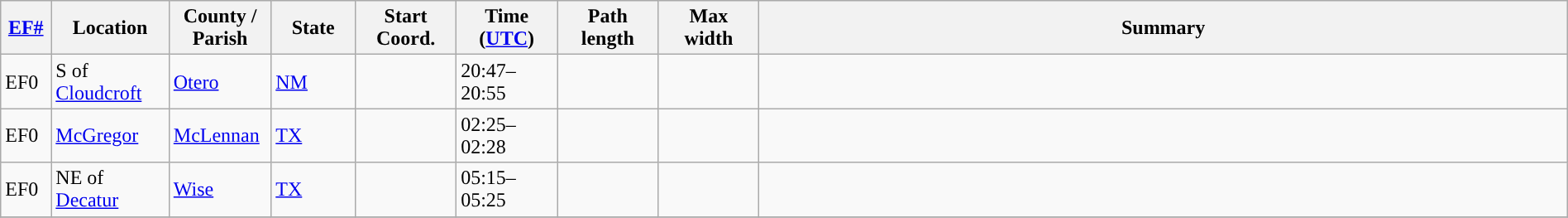<table class="wikitable sortable" style="width:100%;">
<tr>
<th scope="col"  style="width:3%; text-align:center;"><a href='#'>EF#</a></th>
<th scope="col"  style="width:7%; text-align:center;" class="unsortable">Location</th>
<th scope="col"  style="width:6%; text-align:center;" class="unsortable">County / Parish</th>
<th scope="col"  style="width:5%; text-align:center;">State</th>
<th scope="col"  style="width:6%; text-align:center;">Start Coord.</th>
<th scope="col"  style="width:6%; text-align:center;">Time (<a href='#'>UTC</a>)</th>
<th scope="col"  style="width:6%; text-align:center;">Path length</th>
<th scope="col"  style="width:6%; text-align:center;">Max width</th>
<th scope="col" class="unsortable" style="width:48%; text-align:center;">Summary</th>
</tr>
<tr>
<td>EF0</td>
<td>S of <a href='#'>Cloudcroft</a></td>
<td><a href='#'>Otero</a></td>
<td><a href='#'>NM</a></td>
<td></td>
<td>20:47–20:55</td>
<td></td>
<td></td>
<td></td>
</tr>
<tr>
<td>EF0</td>
<td><a href='#'>McGregor</a></td>
<td><a href='#'>McLennan</a></td>
<td><a href='#'>TX</a></td>
<td></td>
<td>02:25–02:28</td>
<td></td>
<td></td>
<td></td>
</tr>
<tr>
<td>EF0</td>
<td>NE of <a href='#'>Decatur</a></td>
<td><a href='#'>Wise</a></td>
<td><a href='#'>TX</a></td>
<td></td>
<td>05:15–05:25</td>
<td></td>
<td></td>
<td></td>
</tr>
<tr>
</tr>
</table>
